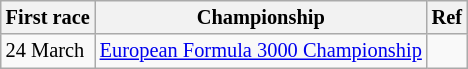<table class="wikitable" style="font-size: 85%">
<tr>
<th>First race</th>
<th>Championship</th>
<th>Ref</th>
</tr>
<tr>
<td>24 March</td>
<td><a href='#'>European Formula 3000 Championship</a></td>
<td></td>
</tr>
</table>
